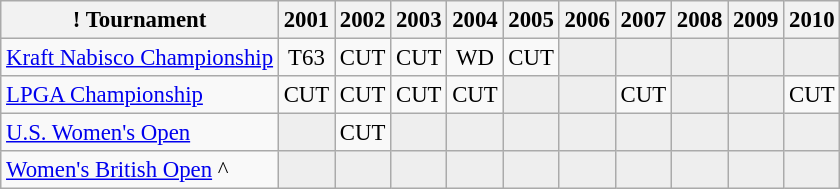<table class="wikitable" style="font-size:95%;text-align:center;">
<tr>
<th>! Tournament</th>
<th>2001</th>
<th>2002</th>
<th>2003</th>
<th>2004</th>
<th>2005</th>
<th>2006</th>
<th>2007</th>
<th>2008</th>
<th>2009</th>
<th>2010</th>
</tr>
<tr>
<td align=left><a href='#'>Kraft Nabisco Championship</a></td>
<td>T63</td>
<td>CUT</td>
<td>CUT</td>
<td>WD</td>
<td>CUT</td>
<td style="background:#eeeeee;"></td>
<td style="background:#eeeeee;"></td>
<td style="background:#eeeeee;"></td>
<td style="background:#eeeeee;"></td>
<td style="background:#eeeeee;"></td>
</tr>
<tr>
<td align=left><a href='#'>LPGA Championship</a></td>
<td>CUT</td>
<td>CUT</td>
<td>CUT</td>
<td>CUT</td>
<td style="background:#eeeeee;"></td>
<td style="background:#eeeeee;"></td>
<td>CUT</td>
<td style="background:#eeeeee;"></td>
<td style="background:#eeeeee;"></td>
<td>CUT</td>
</tr>
<tr>
<td align=left><a href='#'>U.S. Women's Open</a></td>
<td style="background:#eeeeee;"></td>
<td>CUT</td>
<td style="background:#eeeeee;"></td>
<td style="background:#eeeeee;"></td>
<td style="background:#eeeeee;"></td>
<td style="background:#eeeeee;"></td>
<td style="background:#eeeeee;"></td>
<td style="background:#eeeeee;"></td>
<td style="background:#eeeeee;"></td>
<td style="background:#eeeeee;"></td>
</tr>
<tr>
<td align=left><a href='#'>Women's British Open</a> ^</td>
<td style="background:#eeeeee;"></td>
<td style="background:#eeeeee;"></td>
<td style="background:#eeeeee;"></td>
<td style="background:#eeeeee;"></td>
<td style="background:#eeeeee;"></td>
<td style="background:#eeeeee;"></td>
<td style="background:#eeeeee;"></td>
<td style="background:#eeeeee;"></td>
<td style="background:#eeeeee;"></td>
<td style="background:#eeeeee;"></td>
</tr>
</table>
